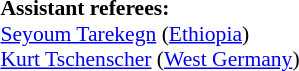<table width=50% style="font-size: 90%">
<tr>
<td><br><br>
<strong>Assistant referees:</strong>
<br><a href='#'>Seyoum Tarekegn</a> (<a href='#'>Ethiopia</a>)
<br><a href='#'>Kurt Tschenscher</a> (<a href='#'>West Germany</a>)</td>
</tr>
</table>
